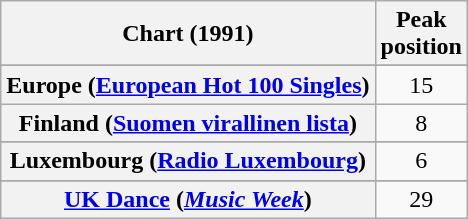<table class="wikitable sortable plainrowheaders" style="text-align:center">
<tr>
<th scope="col">Chart (1991)</th>
<th scope="col">Peak<br>position</th>
</tr>
<tr>
</tr>
<tr>
</tr>
<tr>
<th scope="row">Europe (<a href='#'>European Hot 100 Singles</a>)</th>
<td>15</td>
</tr>
<tr>
<th scope="row">Finland (<a href='#'>Suomen virallinen lista</a>)</th>
<td>8</td>
</tr>
<tr>
</tr>
<tr>
<th scope="row">Luxembourg (<a href='#'>Radio Luxembourg</a>)</th>
<td align="center">6</td>
</tr>
<tr>
</tr>
<tr>
<th scope="row"><a href='#'>UK Dance</a> (<em><a href='#'>Music Week</a></em>)</th>
<td>29</td>
</tr>
</table>
